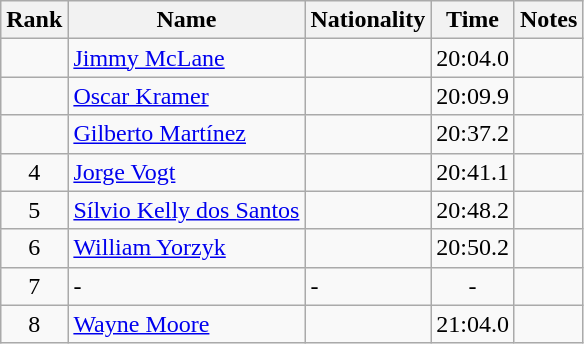<table class="wikitable sortable" style="text-align:center">
<tr>
<th>Rank</th>
<th>Name</th>
<th>Nationality</th>
<th>Time</th>
<th>Notes</th>
</tr>
<tr>
<td></td>
<td align=left><a href='#'>Jimmy McLane</a></td>
<td align=left></td>
<td>20:04.0</td>
<td></td>
</tr>
<tr>
<td></td>
<td align=left><a href='#'>Oscar Kramer</a></td>
<td align=left></td>
<td>20:09.9</td>
<td></td>
</tr>
<tr>
<td></td>
<td align=left><a href='#'>Gilberto Martínez</a></td>
<td align=left></td>
<td>20:37.2</td>
<td></td>
</tr>
<tr>
<td>4</td>
<td align=left><a href='#'>Jorge Vogt</a></td>
<td align=left></td>
<td>20:41.1</td>
<td></td>
</tr>
<tr>
<td>5</td>
<td align=left><a href='#'>Sílvio Kelly dos Santos</a></td>
<td align=left></td>
<td>20:48.2</td>
<td></td>
</tr>
<tr>
<td>6</td>
<td align=left><a href='#'>William Yorzyk</a></td>
<td align=left></td>
<td>20:50.2</td>
<td></td>
</tr>
<tr>
<td>7</td>
<td align=left>-</td>
<td align=left>-</td>
<td>-</td>
<td></td>
</tr>
<tr>
<td>8</td>
<td align=left><a href='#'>Wayne Moore</a></td>
<td align=left></td>
<td>21:04.0</td>
<td></td>
</tr>
</table>
